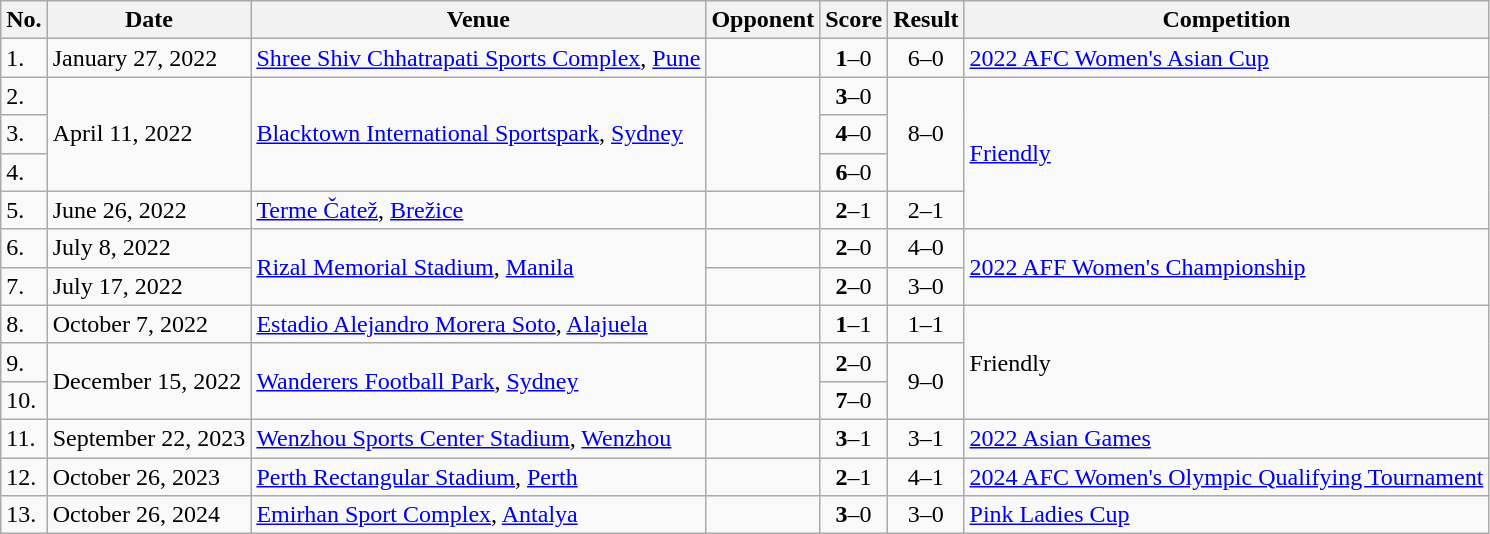<table class="wikitable">
<tr>
<th>No.</th>
<th>Date</th>
<th>Venue</th>
<th>Opponent</th>
<th>Score</th>
<th>Result</th>
<th>Competition</th>
</tr>
<tr>
<td>1.</td>
<td>January 27, 2022</td>
<td><a href='#'>Shree Shiv Chhatrapati Sports Complex</a>, <a href='#'>Pune</a></td>
<td></td>
<td align=center><strong>1</strong>–0</td>
<td align=center>6–0</td>
<td><a href='#'>2022 AFC Women's Asian Cup</a></td>
</tr>
<tr>
<td>2.</td>
<td rowspan="3">April 11, 2022</td>
<td rowspan="3"><a href='#'>Blacktown International Sportspark</a>, <a href='#'>Sydney</a></td>
<td rowspan="3"></td>
<td align="center"><strong>3</strong>–0</td>
<td align="center" rowspan="3">8–0</td>
<td rowspan=4><a href='#'>Friendly</a></td>
</tr>
<tr>
<td>3.</td>
<td align="center"><strong>4</strong>–0</td>
</tr>
<tr>
<td>4.</td>
<td align="center"><strong>6</strong>–0</td>
</tr>
<tr>
<td>5.</td>
<td>June 26, 2022</td>
<td><a href='#'>Terme Čatež</a>, <a href='#'>Brežice</a></td>
<td></td>
<td style="text-align:center;"><strong>2</strong>–1</td>
<td style="text-align:center;">2–1</td>
</tr>
<tr>
<td>6.</td>
<td>July 8, 2022</td>
<td rowspan=2><a href='#'>Rizal Memorial Stadium</a>, <a href='#'>Manila</a></td>
<td></td>
<td style="text-align:center;"><strong>2</strong>–0</td>
<td style="text-align:center;">4–0</td>
<td rowspan=2><a href='#'>2022 AFF Women's Championship</a></td>
</tr>
<tr>
<td>7.</td>
<td>July 17, 2022</td>
<td></td>
<td style="text-align:center;"><strong>2</strong>–0</td>
<td style="text-align:center;">3–0</td>
</tr>
<tr>
<td>8.</td>
<td>October 7, 2022</td>
<td><a href='#'>Estadio Alejandro Morera Soto</a>, <a href='#'>Alajuela</a></td>
<td></td>
<td style="text-align:center;"><strong>1</strong>–1</td>
<td style="text-align:center;">1–1</td>
<td rowspan=3>Friendly</td>
</tr>
<tr>
<td>9.</td>
<td rowspan=2>December 15, 2022</td>
<td rowspan=2><a href='#'>Wanderers Football Park</a>, <a href='#'>Sydney</a></td>
<td rowspan=2></td>
<td style="text-align:center;"><strong>2</strong>–0</td>
<td rowspan=2 style="text-align:center;">9–0</td>
</tr>
<tr>
<td>10.</td>
<td style="text-align:center;"><strong>7</strong>–0</td>
</tr>
<tr>
<td>11.</td>
<td>September 22, 2023</td>
<td><a href='#'>Wenzhou Sports Center Stadium</a>, <a href='#'>Wenzhou</a></td>
<td></td>
<td style="text-align:center;"><strong>3</strong>–1</td>
<td style="text-align:center;">3–1</td>
<td><a href='#'>2022 Asian Games</a></td>
</tr>
<tr>
<td>12.</td>
<td>October 26, 2023</td>
<td><a href='#'>Perth Rectangular Stadium</a>, <a href='#'>Perth</a></td>
<td></td>
<td style="text-align:center;"><strong>2</strong>–1</td>
<td style="text-align:center;">4–1</td>
<td><a href='#'>2024 AFC Women's Olympic Qualifying Tournament</a></td>
</tr>
<tr>
<td>13.</td>
<td>October 26, 2024</td>
<td><a href='#'>Emirhan Sport Complex</a>, <a href='#'>Antalya</a></td>
<td></td>
<td style="text-align:center;"><strong>3</strong>–0</td>
<td style="text-align:center;">3–0</td>
<td><a href='#'>Pink Ladies Cup</a></td>
</tr>
</table>
